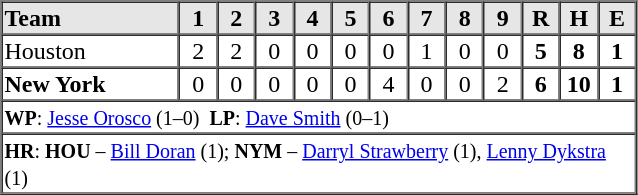<table border=1 cellspacing=0 width=425 style="margin-left:3em;">
<tr style="text-align:center; background-color:#e6e6e6;">
<th align=left width=28%>Team</th>
<th width=6%>1</th>
<th width=6%>2</th>
<th width=6%>3</th>
<th width=6%>4</th>
<th width=6%>5</th>
<th width=6%>6</th>
<th width=6%>7</th>
<th width=6%>8</th>
<th width=6%>9</th>
<th width=6%>R</th>
<th width=6%>H</th>
<th width=6%>E</th>
</tr>
<tr style="text-align:center;">
<td align=left>Houston</td>
<td>2</td>
<td>2</td>
<td>0</td>
<td>0</td>
<td>0</td>
<td>0</td>
<td>1</td>
<td>0</td>
<td>0</td>
<td><strong>5</strong></td>
<td><strong>8</strong></td>
<td><strong>1</strong></td>
</tr>
<tr style="text-align:center;">
<td align=left><strong>New York</strong></td>
<td>0</td>
<td>0</td>
<td>0</td>
<td>0</td>
<td>0</td>
<td>4</td>
<td>0</td>
<td>0</td>
<td>2</td>
<td><strong>6</strong></td>
<td><strong>10</strong></td>
<td><strong>1</strong></td>
</tr>
<tr style="text-align:left;">
<td colspan=13><small><strong>WP</strong>: <a href='#'>Jesse Orosco</a> (1–0)  <strong>LP</strong>: <a href='#'>Dave Smith</a> (0–1)</small></td>
</tr>
<tr style="text-align:left;">
<td colspan=13><small><strong>HR</strong>: <strong>HOU</strong> – <a href='#'>Bill Doran</a> (1); <strong>NYM</strong> – <a href='#'>Darryl Strawberry</a> (1), <a href='#'>Lenny Dykstra</a> (1)</small></td>
</tr>
</table>
